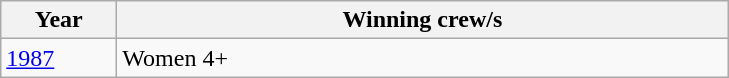<table class="wikitable">
<tr>
<th width=70>Year</th>
<th width=400>Winning crew/s</th>
</tr>
<tr>
<td><a href='#'>1987</a></td>
<td>Women 4+ </td>
</tr>
</table>
